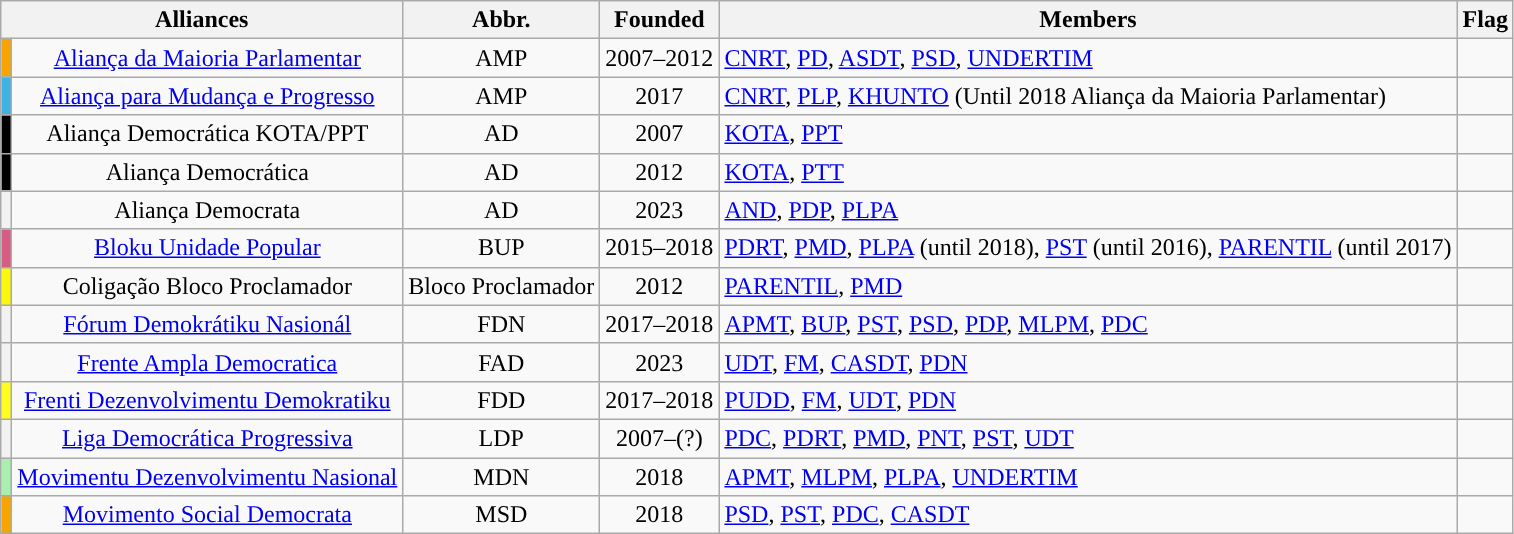<table class="wikitable sortable">
<tr>
<th colspan=2>Alliances</th>
<th>Abbr.</th>
<th>Founded</th>
<th>Members</th>
<th>Flag</th>
</tr>
<tr>
<th style="background-color: #f8a400"></th>
<td align=center><a href='#'>Aliança da Maioria Parlamentar</a></td>
<td align="center">AMP</td>
<td align=center>2007–2012</td>
<td align=left><a href='#'>CNRT</a>, <a href='#'>PD</a>, <a href='#'>ASDT</a>, <a href='#'>PSD</a>, <a href='#'>UNDERTIM</a></td>
<td></td>
</tr>
<tr>
<th style="background-color: #3fb1e2"></th>
<td align=center><a href='#'>Aliança para Mudança e Progresso</a></td>
<td align=center>AMP</td>
<td align=center> 2017</td>
<td align=left><a href='#'>CNRT</a>, <a href='#'>PLP</a>, <a href='#'>KHUNTO</a> (Until 2018 Aliança da Maioria Parlamentar)</td>
<td></td>
</tr>
<tr>
<th style="background-color: #000000"></th>
<td align=center>Aliança Democrática KOTA/PPT</td>
<td align=center>AD</td>
<td align=center>2007</td>
<td align=left><a href='#'>KOTA</a>, <a href='#'>PPT</a></td>
<td></td>
</tr>
<tr>
<th style="background-color: #000000"></th>
<td align=center>Aliança Democrática</td>
<td align=center>AD</td>
<td align=center>2012</td>
<td align=left><a href='#'>KOTA</a>, <a href='#'>PTT</a></td>
<td></td>
</tr>
<tr>
<th></th>
<td align=center>Aliança Democrata</td>
<td align=center>AD</td>
<td align=center>2023</td>
<td align=left><a href='#'>AND</a>, <a href='#'>PDP</a>, <a href='#'>PLPA</a></td>
<td></td>
</tr>
<tr>
<th style="background-color: #d65c83"></th>
<td align=center><a href='#'>Bloku Unidade Popular</a></td>
<td align=center>BUP</td>
<td align=center>2015–2018</td>
<td align=left><a href='#'>PDRT</a>, <a href='#'>PMD</a>, <a href='#'>PLPA</a> (until 2018), <a href='#'>PST</a> (until 2016), <a href='#'>PARENTIL</a> (until 2017)</td>
<td></td>
</tr>
<tr>
<th style="background-color: #fbf80d"></th>
<td align=center>Coligação Bloco Proclamador</td>
<td align=center>Bloco Proclamador</td>
<td align=center>2012</td>
<td align=left><a href='#'>PARENTIL</a>, <a href='#'>PMD</a></td>
<td></td>
</tr>
<tr>
<th style="background-color: "></th>
<td align=center><a href='#'>Fórum Demokrátiku Nasionál</a></td>
<td align="center">FDN</td>
<td align=center>2017–2018</td>
<td align=left><a href='#'>APMT</a>, <a href='#'>BUP</a>, <a href='#'>PST</a>, <a href='#'>PSD</a>, <a href='#'>PDP</a>, <a href='#'>MLPM</a>, <a href='#'>PDC</a></td>
<td></td>
</tr>
<tr>
<th></th>
<td align=center><a href='#'>Frente Ampla Democratica</a></td>
<td align="center">FAD</td>
<td align=center> 2023</td>
<td align=left><a href='#'>UDT</a>, <a href='#'>FM</a>, <a href='#'>CASDT</a>, <a href='#'>PDN</a></td>
<td></td>
</tr>
<tr>
<th style="background-color: #fefe1f"></th>
<td align=center><a href='#'>Frenti Dezenvolvimentu Demokratiku</a></td>
<td align="center">FDD</td>
<td align=center>2017–2018</td>
<td align=left><a href='#'>PUDD</a>, <a href='#'>FM</a>, <a href='#'>UDT</a>, <a href='#'>PDN</a></td>
<td></td>
</tr>
<tr>
<th style="background-color: "></th>
<td align=center><a href='#'>Liga Democrática Progressiva</a></td>
<td align="center">LDP</td>
<td align=center>2007–(?)</td>
<td align=left><a href='#'>PDC</a>, <a href='#'>PDRT</a>, <a href='#'>PMD</a>, <a href='#'>PNT</a>, <a href='#'>PST</a>, <a href='#'>UDT</a></td>
<td></td>
</tr>
<tr>
<th style="background-color: #a9f0ae"></th>
<td align=center><a href='#'>Movimentu Dezenvolvimentu Nasional</a></td>
<td align="center">MDN</td>
<td align=center> 2018</td>
<td align=left><a href='#'>APMT</a>, <a href='#'>MLPM</a>, <a href='#'>PLPA</a>, <a href='#'>UNDERTIM</a></td>
<td></td>
</tr>
<tr>
<th style="background-color: #f8a400"></th>
<td align=center><a href='#'>Movimento Social Democrata</a></td>
<td align="center">MSD</td>
<td align=center> 2018</td>
<td align=left><a href='#'>PSD</a>, <a href='#'>PST</a>, <a href='#'>PDC</a>, <a href='#'>CASDT</a></td>
<td></td>
</tr>
</table>
